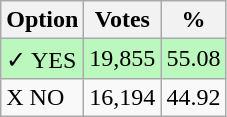<table class="wikitable">
<tr>
<th>Option</th>
<th>Votes</th>
<th>%</th>
</tr>
<tr>
<td style=background:#bbf8be>✓ YES</td>
<td style=background:#bbf8be>19,855</td>
<td style=background:#bbf8be>55.08</td>
</tr>
<tr>
<td>X NO</td>
<td>16,194</td>
<td>44.92</td>
</tr>
</table>
